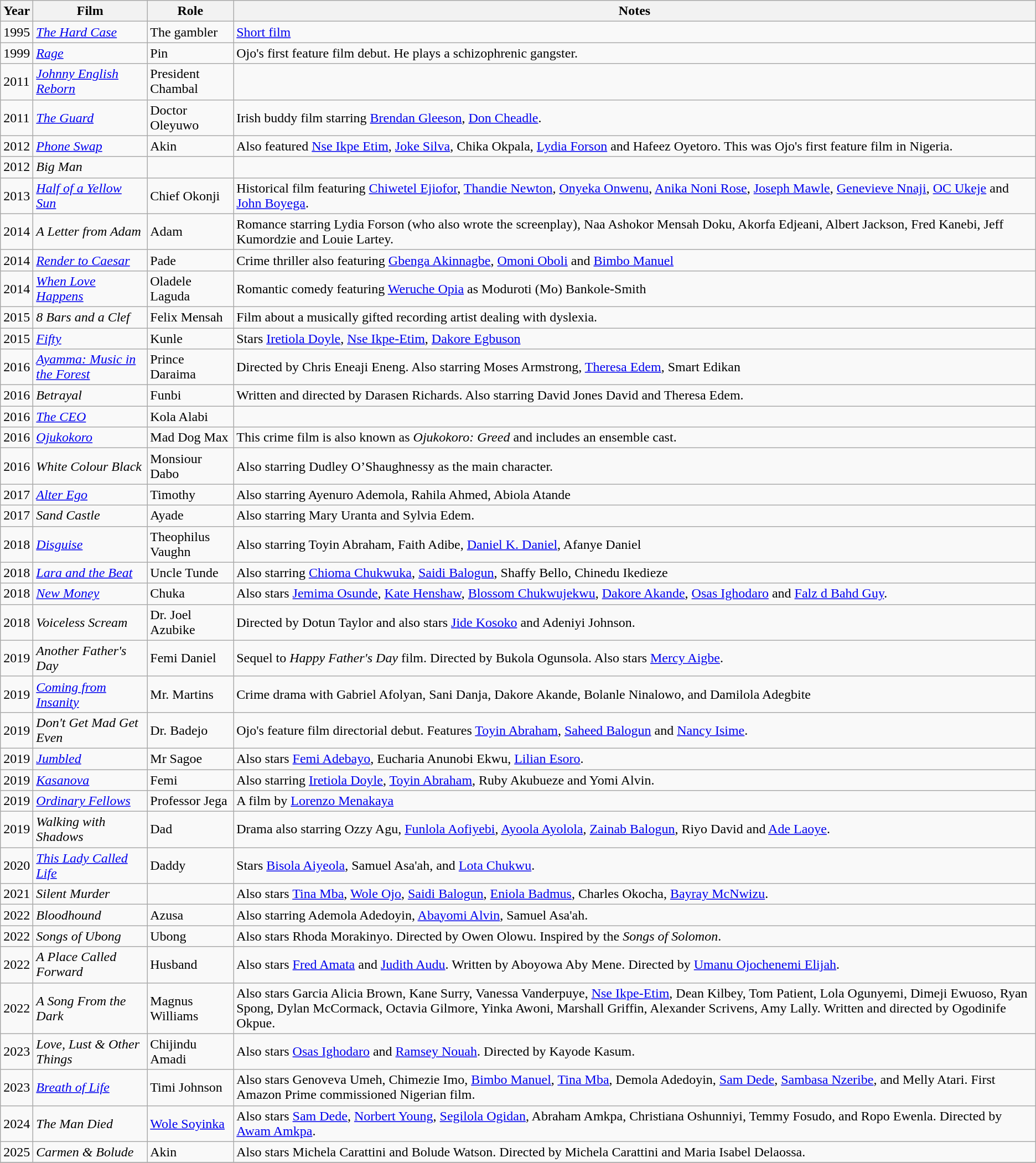<table class="wikitable sortable ">
<tr>
<th>Year</th>
<th>Film</th>
<th class="unsortable">Role</th>
<th class="unsortable">Notes</th>
</tr>
<tr>
<td>1995</td>
<td><em><a href='#'>The Hard Case</a></em></td>
<td>The gambler</td>
<td><a href='#'>Short film</a></td>
</tr>
<tr>
<td>1999</td>
<td><a href='#'><em>Rage</em></a></td>
<td>Pin</td>
<td>Ojo's first feature film debut. He plays a schizophrenic gangster.</td>
</tr>
<tr>
<td>2011</td>
<td><em><a href='#'>Johnny English Reborn</a></em></td>
<td>President Chambal</td>
<td></td>
</tr>
<tr>
<td>2011</td>
<td><em><a href='#'>The Guard</a></em></td>
<td>Doctor Oleyuwo</td>
<td>Irish buddy film starring <a href='#'>Brendan Gleeson</a>, <a href='#'>Don Cheadle</a>.</td>
</tr>
<tr>
<td>2012</td>
<td><em><a href='#'>Phone Swap</a></em></td>
<td>Akin</td>
<td>Also featured <a href='#'>Nse Ikpe Etim</a>, <a href='#'>Joke Silva</a>, Chika Okpala, <a href='#'>Lydia Forson</a> and Hafeez Oyetoro. This was Ojo's first feature film in Nigeria.</td>
</tr>
<tr>
<td>2012</td>
<td><em>Big Man</em></td>
<td></td>
<td></td>
</tr>
<tr>
<td>2013</td>
<td><em><a href='#'>Half of a Yellow Sun</a></em></td>
<td>Chief Okonji</td>
<td>Historical film featuring <a href='#'>Chiwetel Ejiofor</a>, <a href='#'>Thandie Newton</a>, <a href='#'>Onyeka Onwenu</a>, <a href='#'>Anika Noni Rose</a>, <a href='#'>Joseph Mawle</a>, <a href='#'>Genevieve Nnaji</a>, <a href='#'>OC Ukeje</a> and <a href='#'>John Boyega</a>.</td>
</tr>
<tr>
<td>2014</td>
<td><em>A Letter from Adam</em></td>
<td>Adam</td>
<td>Romance starring Lydia Forson (who also wrote the screenplay), Naa Ashokor Mensah Doku, Akorfa Edjeani, Albert Jackson, Fred Kanebi, Jeff Kumordzie and Louie Lartey.</td>
</tr>
<tr>
<td>2014</td>
<td><em><a href='#'>Render to Caesar</a></em></td>
<td>Pade</td>
<td>Crime thriller also featuring <a href='#'>Gbenga Akinnagbe</a>, <a href='#'>Omoni Oboli</a> and <a href='#'>Bimbo Manuel</a></td>
</tr>
<tr>
<td>2014</td>
<td><em><a href='#'>When Love Happens</a></em></td>
<td>Oladele Laguda</td>
<td>Romantic comedy featuring <a href='#'>Weruche Opia</a> as Moduroti (Mo) Bankole-Smith</td>
</tr>
<tr>
<td>2015</td>
<td><em>8 Bars and a Clef</em></td>
<td>Felix Mensah</td>
<td>Film about a musically gifted recording artist dealing with dyslexia.</td>
</tr>
<tr>
<td>2015</td>
<td><em><a href='#'>Fifty</a></em></td>
<td>Kunle</td>
<td>Stars <a href='#'>Iretiola Doyle</a>, <a href='#'>Nse Ikpe-Etim</a>, <a href='#'>Dakore Egbuson</a></td>
</tr>
<tr>
<td>2016</td>
<td><em><a href='#'>Ayamma: Music in the Forest</a></em></td>
<td>Prince Daraima</td>
<td>Directed by Chris Eneaji Eneng. Also starring Moses Armstrong, <a href='#'>Theresa Edem</a>, Smart Edikan</td>
</tr>
<tr>
<td>2016</td>
<td><em>Betrayal</em></td>
<td>Funbi</td>
<td>Written and directed by Darasen Richards. Also starring David Jones David and Theresa Edem.</td>
</tr>
<tr>
<td>2016</td>
<td><em><a href='#'>The CEO</a></em></td>
<td>Kola Alabi</td>
<td></td>
</tr>
<tr>
<td>2016</td>
<td><em><a href='#'>Ojukokoro</a></em></td>
<td>Mad Dog Max</td>
<td>This crime film is also known as <em>Ojukokoro: Greed</em> and includes an ensemble cast.</td>
</tr>
<tr>
<td>2016</td>
<td><em>White Colour Black</em></td>
<td>Monsiour Dabo</td>
<td>Also starring Dudley O’Shaughnessy as the main character.</td>
</tr>
<tr>
<td>2017</td>
<td><em><a href='#'>Alter Ego</a></em></td>
<td>Timothy</td>
<td>Also starring Ayenuro Ademola, Rahila Ahmed, Abiola Atande</td>
</tr>
<tr>
<td>2017</td>
<td><em>Sand Castle</em></td>
<td>Ayade</td>
<td>Also starring Mary Uranta and Sylvia Edem.</td>
</tr>
<tr>
<td>2018</td>
<td><em><a href='#'>Disguise</a></em></td>
<td>Theophilus Vaughn</td>
<td>Also starring Toyin Abraham, Faith Adibe, <a href='#'>Daniel K. Daniel</a>, Afanye Daniel</td>
</tr>
<tr>
<td>2018</td>
<td><em><a href='#'>Lara and the Beat</a></em></td>
<td>Uncle Tunde</td>
<td>Also starring <a href='#'>Chioma Chukwuka</a>, <a href='#'>Saidi Balogun</a>, Shaffy Bello, Chinedu Ikedieze</td>
</tr>
<tr>
<td>2018</td>
<td><em><a href='#'>New Money</a></em></td>
<td>Chuka</td>
<td>Also stars <a href='#'>Jemima Osunde</a>, <a href='#'>Kate Henshaw</a>, <a href='#'>Blossom Chukwujekwu</a>, <a href='#'>Dakore Akande</a>, <a href='#'>Osas Ighodaro</a> and <a href='#'>Falz d Bahd Guy</a>.</td>
</tr>
<tr>
<td>2018</td>
<td><em>Voiceless Scream</em></td>
<td>Dr. Joel Azubike</td>
<td>Directed by Dotun Taylor and also stars <a href='#'>Jide Kosoko</a> and Adeniyi Johnson.</td>
</tr>
<tr>
<td>2019</td>
<td><em>Another Father's Day</em></td>
<td>Femi Daniel</td>
<td>Sequel to <em>Happy Father's Day</em> film. Directed by Bukola Ogunsola. Also stars <a href='#'>Mercy Aigbe</a>.</td>
</tr>
<tr>
<td>2019</td>
<td><em><a href='#'>Coming from Insanity</a></em></td>
<td>Mr. Martins</td>
<td>Crime drama with Gabriel Afolyan, Sani Danja, Dakore Akande, Bolanle Ninalowo, and Damilola Adegbite</td>
</tr>
<tr>
<td>2019</td>
<td><em>Don't Get Mad Get Even</em></td>
<td>Dr. Badejo</td>
<td>Ojo's feature film directorial debut. Features <a href='#'>Toyin Abraham</a>, <a href='#'>Saheed Balogun</a> and <a href='#'>Nancy Isime</a>.</td>
</tr>
<tr>
<td>2019</td>
<td><em><a href='#'>Jumbled</a></em></td>
<td>Mr Sagoe</td>
<td>Also stars <a href='#'>Femi Adebayo</a>, Eucharia Anunobi Ekwu, <a href='#'>Lilian Esoro</a>.</td>
</tr>
<tr>
<td>2019</td>
<td><em><a href='#'>Kasanova</a></em></td>
<td>Femi</td>
<td>Also starring <a href='#'>Iretiola Doyle</a>, <a href='#'>Toyin Abraham</a>, Ruby Akubueze and Yomi Alvin.</td>
</tr>
<tr>
<td>2019</td>
<td><em><a href='#'>Ordinary Fellows</a></em></td>
<td>Professor Jega</td>
<td>A film by <a href='#'>Lorenzo Menakaya</a></td>
</tr>
<tr>
<td>2019</td>
<td><em>Walking with Shadows</em></td>
<td>Dad</td>
<td>Drama also starring Ozzy Agu, <a href='#'>Funlola Aofiyebi</a>, <a href='#'>Ayoola Ayolola</a>, <a href='#'>Zainab Balogun</a>, Riyo David and <a href='#'>Ade Laoye</a>.</td>
</tr>
<tr>
<td>2020</td>
<td><em><a href='#'>This Lady Called Life</a></em></td>
<td>Daddy</td>
<td>Stars <a href='#'>Bisola Aiyeola</a>, Samuel Asa'ah, and <a href='#'>Lota Chukwu</a>.</td>
</tr>
<tr>
<td>2021</td>
<td><em>Silent Murder</em></td>
<td></td>
<td>Also stars <a href='#'>Tina Mba</a>, <a href='#'>Wole Ojo</a>, <a href='#'>Saidi Balogun</a>, <a href='#'>Eniola Badmus</a>, Charles Okocha, <a href='#'>Bayray McNwizu</a>.</td>
</tr>
<tr>
<td>2022</td>
<td><em>Bloodhound</em></td>
<td>Azusa</td>
<td>Also starring Ademola Adedoyin, <a href='#'>Abayomi Alvin</a>, Samuel Asa'ah.</td>
</tr>
<tr>
<td>2022</td>
<td><em>Songs of Ubong</em></td>
<td>Ubong</td>
<td>Also stars Rhoda Morakinyo. Directed by Owen Olowu. Inspired by the <em>Songs of Solomon</em>.</td>
</tr>
<tr>
<td>2022</td>
<td><em>A Place Called Forward</em></td>
<td>Husband</td>
<td>Also stars <a href='#'>Fred Amata</a> and <a href='#'>Judith Audu</a>. Written by Aboyowa Aby Mene. Directed by <a href='#'>Umanu Ojochenemi Elijah</a>.</td>
</tr>
<tr>
<td>2022</td>
<td><em>A Song From the Dark</em></td>
<td>Magnus Williams</td>
<td>Also stars Garcia Alicia Brown, Kane Surry, Vanessa Vanderpuye, <a href='#'>Nse Ikpe-Etim</a>, Dean Kilbey, Tom Patient, Lola Ogunyemi, Dimeji Ewuoso, Ryan Spong, Dylan McCormack, Octavia Gilmore, Yinka Awoni, Marshall Griffin, Alexander Scrivens, Amy Lally. Written and directed by Ogodinife Okpue.</td>
</tr>
<tr>
<td>2023</td>
<td><em>Love, Lust & Other Things</em></td>
<td>Chijindu Amadi</td>
<td>Also stars <a href='#'>Osas Ighodaro</a> and <a href='#'>Ramsey Nouah</a>. Directed by Kayode Kasum.</td>
</tr>
<tr>
<td>2023</td>
<td><em><a href='#'>Breath of Life</a></em></td>
<td>Timi Johnson</td>
<td>Also stars Genoveva Umeh, Chimezie Imo, <a href='#'>Bimbo Manuel</a>, <a href='#'>Tina Mba</a>, Demola Adedoyin, <a href='#'>Sam Dede</a>, <a href='#'>Sambasa Nzeribe</a>, and Melly Atari. First Amazon Prime commissioned Nigerian film.</td>
</tr>
<tr>
<td>2024</td>
<td><em>The Man Died</em></td>
<td><a href='#'>Wole Soyinka</a></td>
<td>Also stars <a href='#'>Sam Dede</a>, <a href='#'>Norbert Young</a>, <a href='#'>Segilola Ogidan</a>, Abraham Amkpa, Christiana Oshunniyi, Temmy Fosudo, and Ropo Ewenla. Directed by <a href='#'>Awam Amkpa</a>.</td>
</tr>
<tr>
<td>2025</td>
<td><em>Carmen & Bolude</em></td>
<td>Akin</td>
<td>Also stars Michela Carattini and Bolude Watson. Directed by Michela Carattini and Maria Isabel Delaossa.</td>
</tr>
<tr>
</tr>
</table>
